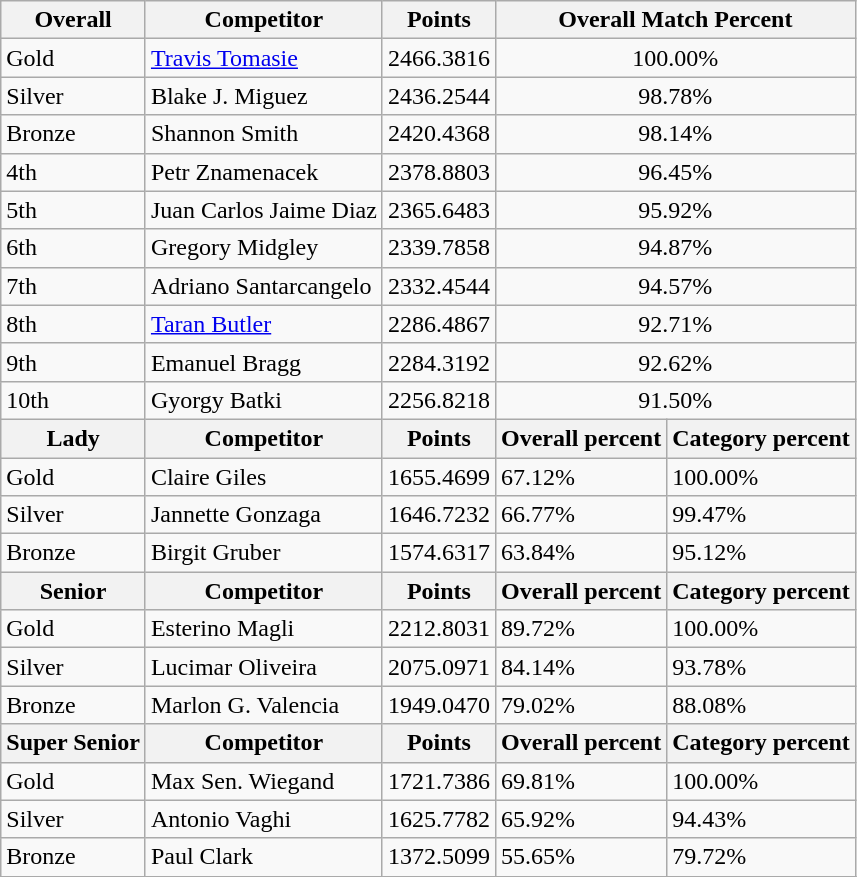<table class="wikitable sortable" style="text-align: left;">
<tr>
<th>Overall</th>
<th>Competitor</th>
<th>Points</th>
<th colspan="2">Overall Match Percent</th>
</tr>
<tr>
<td> Gold</td>
<td><a href='#'>Travis Tomasie</a></td>
<td>2466.3816</td>
<td colspan="2" style="text-align: center;">100.00%</td>
</tr>
<tr>
<td> Silver</td>
<td>Blake J. Miguez</td>
<td>2436.2544</td>
<td colspan="2" style="text-align: center;">98.78%</td>
</tr>
<tr>
<td> Bronze</td>
<td>Shannon Smith</td>
<td>2420.4368</td>
<td colspan="2" style="text-align: center;">98.14%</td>
</tr>
<tr>
<td>4th</td>
<td>Petr Znamenacek</td>
<td>2378.8803</td>
<td colspan="2" style="text-align: center;">96.45%</td>
</tr>
<tr>
<td>5th</td>
<td>Juan Carlos Jaime Diaz</td>
<td>2365.6483</td>
<td colspan="2" style="text-align: center;">95.92%</td>
</tr>
<tr>
<td>6th</td>
<td>Gregory Midgley</td>
<td>2339.7858</td>
<td colspan="2" style="text-align: center;">94.87%</td>
</tr>
<tr>
<td>7th</td>
<td>Adriano Santarcangelo</td>
<td>2332.4544</td>
<td colspan="2" style="text-align: center;">94.57%</td>
</tr>
<tr>
<td>8th</td>
<td><a href='#'>Taran Butler</a></td>
<td>2286.4867</td>
<td colspan="2" style="text-align: center;">92.71%</td>
</tr>
<tr>
<td>9th</td>
<td>Emanuel Bragg</td>
<td>2284.3192</td>
<td colspan="2" style="text-align: center;">92.62%</td>
</tr>
<tr>
<td>10th</td>
<td>Gyorgy Batki</td>
<td>2256.8218</td>
<td colspan="2" style="text-align: center;">91.50%</td>
</tr>
<tr>
<th>Lady</th>
<th>Competitor</th>
<th>Points</th>
<th>Overall percent</th>
<th>Category percent</th>
</tr>
<tr>
<td> Gold</td>
<td>Claire Giles</td>
<td>1655.4699</td>
<td>67.12%</td>
<td>100.00%</td>
</tr>
<tr>
<td> Silver</td>
<td>Jannette Gonzaga</td>
<td>1646.7232</td>
<td>66.77%</td>
<td>99.47%</td>
</tr>
<tr>
<td> Bronze</td>
<td>Birgit Gruber</td>
<td>1574.6317</td>
<td>63.84%</td>
<td>95.12%</td>
</tr>
<tr>
<th>Senior</th>
<th>Competitor</th>
<th>Points</th>
<th>Overall percent</th>
<th>Category percent</th>
</tr>
<tr>
<td> Gold</td>
<td>Esterino Magli</td>
<td>2212.8031</td>
<td>89.72%</td>
<td>100.00%</td>
</tr>
<tr>
<td> Silver</td>
<td>Lucimar Oliveira</td>
<td>2075.0971</td>
<td>84.14%</td>
<td>93.78%</td>
</tr>
<tr>
<td> Bronze</td>
<td>Marlon G. Valencia</td>
<td>1949.0470</td>
<td>79.02%</td>
<td>88.08%</td>
</tr>
<tr>
<th>Super Senior</th>
<th>Competitor</th>
<th>Points</th>
<th>Overall percent</th>
<th>Category percent</th>
</tr>
<tr>
<td> Gold</td>
<td>Max Sen. Wiegand</td>
<td>1721.7386</td>
<td>69.81%</td>
<td>100.00%</td>
</tr>
<tr>
<td> Silver</td>
<td>Antonio Vaghi</td>
<td>1625.7782</td>
<td>65.92%</td>
<td>94.43%</td>
</tr>
<tr>
<td> Bronze</td>
<td>Paul Clark</td>
<td>1372.5099</td>
<td>55.65%</td>
<td>79.72%</td>
</tr>
<tr>
</tr>
</table>
